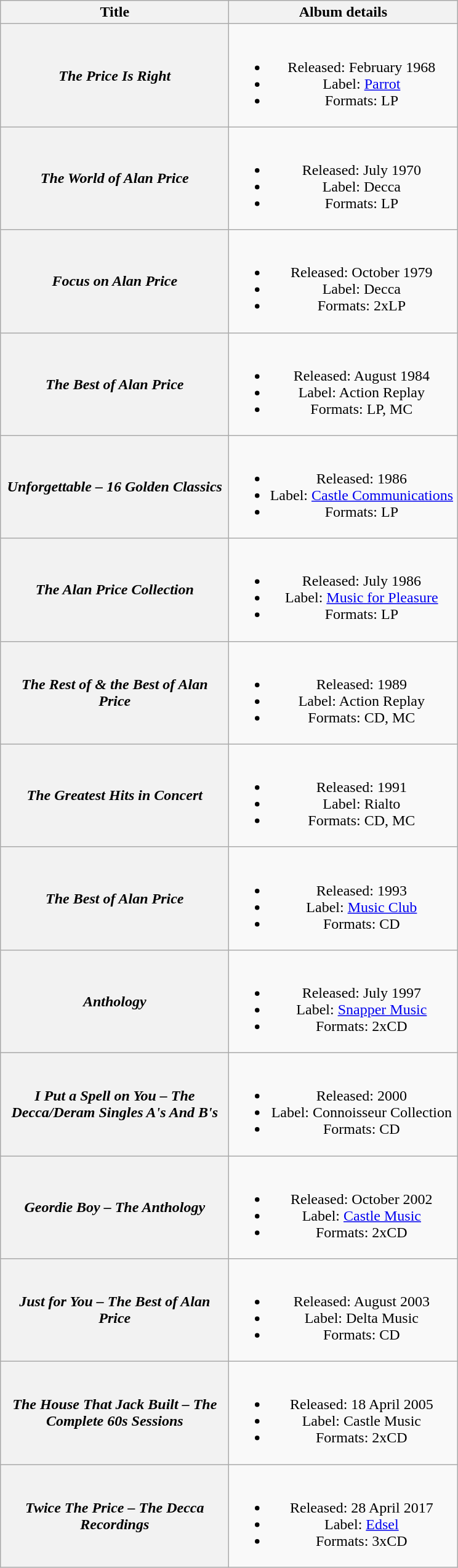<table class="wikitable plainrowheaders" style="text-align:center;">
<tr>
<th scope="col" style="width:15em;">Title</th>
<th scope="col" style="width:15em;">Album details</th>
</tr>
<tr>
<th scope="row"><em>The Price Is Right</em></th>
<td><br><ul><li>Released: February 1968</li><li>Label: <a href='#'>Parrot</a></li><li>Formats: LP</li></ul></td>
</tr>
<tr>
<th scope="row"><em>The World of Alan Price</em></th>
<td><br><ul><li>Released: July 1970</li><li>Label: Decca</li><li>Formats: LP</li></ul></td>
</tr>
<tr>
<th scope="row"><em>Focus on Alan Price</em></th>
<td><br><ul><li>Released: October 1979</li><li>Label: Decca</li><li>Formats: 2xLP</li></ul></td>
</tr>
<tr>
<th scope="row"><em>The Best of Alan Price</em></th>
<td><br><ul><li>Released: August 1984</li><li>Label: Action Replay</li><li>Formats: LP, MC</li></ul></td>
</tr>
<tr>
<th scope="row"><em>Unforgettable – 16 Golden Classics</em></th>
<td><br><ul><li>Released: 1986</li><li>Label: <a href='#'>Castle Communications</a></li><li>Formats: LP</li></ul></td>
</tr>
<tr>
<th scope="row"><em>The Alan Price Collection</em></th>
<td><br><ul><li>Released: July 1986</li><li>Label: <a href='#'>Music for Pleasure</a></li><li>Formats: LP</li></ul></td>
</tr>
<tr>
<th scope="row"><em>The Rest of & the Best of Alan Price</em></th>
<td><br><ul><li>Released: 1989</li><li>Label: Action Replay</li><li>Formats: CD, MC</li></ul></td>
</tr>
<tr>
<th scope="row"><em>The Greatest Hits in Concert</em></th>
<td><br><ul><li>Released: 1991</li><li>Label: Rialto</li><li>Formats: CD, MC</li></ul></td>
</tr>
<tr>
<th scope="row"><em>The Best of Alan Price</em></th>
<td><br><ul><li>Released: 1993</li><li>Label: <a href='#'>Music Club</a></li><li>Formats: CD</li></ul></td>
</tr>
<tr>
<th scope="row"><em>Anthology</em></th>
<td><br><ul><li>Released: July 1997</li><li>Label: <a href='#'>Snapper Music</a></li><li>Formats: 2xCD</li></ul></td>
</tr>
<tr>
<th scope="row"><em>I Put a Spell on You – The Decca/Deram Singles A's And B's</em></th>
<td><br><ul><li>Released: 2000</li><li>Label: Connoisseur Collection</li><li>Formats: CD</li></ul></td>
</tr>
<tr>
<th scope="row"><em>Geordie Boy – The Anthology</em></th>
<td><br><ul><li>Released: October 2002</li><li>Label: <a href='#'>Castle Music</a></li><li>Formats: 2xCD</li></ul></td>
</tr>
<tr>
<th scope="row"><em>Just for You – The Best of Alan Price</em></th>
<td><br><ul><li>Released: August 2003</li><li>Label: Delta Music</li><li>Formats: CD</li></ul></td>
</tr>
<tr>
<th scope="row"><em>The House That Jack Built – The Complete 60s Sessions</em></th>
<td><br><ul><li>Released: 18 April 2005</li><li>Label: Castle Music</li><li>Formats: 2xCD</li></ul></td>
</tr>
<tr>
<th scope="row"><em>Twice The Price – The Decca Recordings</em></th>
<td><br><ul><li>Released: 28 April 2017</li><li>Label: <a href='#'>Edsel</a></li><li>Formats: 3xCD</li></ul></td>
</tr>
</table>
